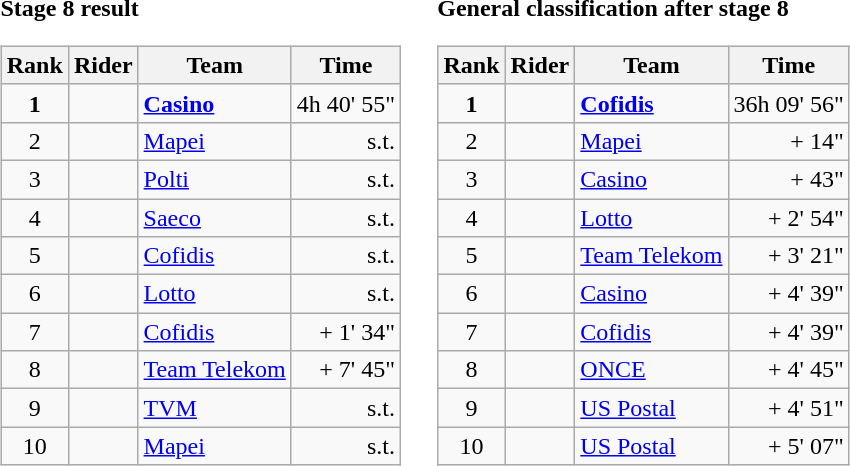<table>
<tr>
<td><strong>Stage 8 result</strong><br><table class="wikitable">
<tr>
<th scope="col">Rank</th>
<th scope="col">Rider</th>
<th scope="col">Team</th>
<th scope="col">Time</th>
</tr>
<tr>
<td style="text-align:center;"><strong>1</strong></td>
<td><strong></strong></td>
<td><strong><a href='#'>Casino</a></strong></td>
<td style="text-align:right;">4h 40' 55"</td>
</tr>
<tr>
<td style="text-align:center;">2</td>
<td></td>
<td><a href='#'>Mapei</a></td>
<td style="text-align:right;">s.t.</td>
</tr>
<tr>
<td style="text-align:center;">3</td>
<td></td>
<td><a href='#'>Polti</a></td>
<td style="text-align:right;">s.t.</td>
</tr>
<tr>
<td style="text-align:center;">4</td>
<td></td>
<td><a href='#'>Saeco</a></td>
<td style="text-align:right;">s.t.</td>
</tr>
<tr>
<td style="text-align:center;">5</td>
<td></td>
<td><a href='#'>Cofidis</a></td>
<td style="text-align:right;">s.t.</td>
</tr>
<tr>
<td style="text-align:center;">6</td>
<td></td>
<td><a href='#'>Lotto</a></td>
<td style="text-align:right;">s.t.</td>
</tr>
<tr>
<td style="text-align:center;">7</td>
<td></td>
<td><a href='#'>Cofidis</a></td>
<td style="text-align:right;">+ 1' 34"</td>
</tr>
<tr>
<td style="text-align:center;">8</td>
<td></td>
<td><a href='#'>Team Telekom</a></td>
<td style="text-align:right;">+ 7' 45"</td>
</tr>
<tr>
<td style="text-align:center;">9</td>
<td></td>
<td><a href='#'>TVM</a></td>
<td style="text-align:right;">s.t.</td>
</tr>
<tr>
<td style="text-align:center;">10</td>
<td></td>
<td><a href='#'>Mapei</a></td>
<td style="text-align:right;">s.t.</td>
</tr>
</table>
</td>
<td></td>
<td><strong>General classification after stage 8</strong><br><table class="wikitable">
<tr>
<th scope="col">Rank</th>
<th scope="col">Rider</th>
<th scope="col">Team</th>
<th scope="col">Time</th>
</tr>
<tr>
<td style="text-align:center;"><strong>1</strong></td>
<td><strong></strong> </td>
<td><strong><a href='#'>Cofidis</a></strong></td>
<td style="text-align:right;">36h 09' 56"</td>
</tr>
<tr>
<td style="text-align:center;">2</td>
<td></td>
<td><a href='#'>Mapei</a></td>
<td style="text-align:right;">+ 14"</td>
</tr>
<tr>
<td style="text-align:center;">3</td>
<td></td>
<td><a href='#'>Casino</a></td>
<td style="text-align:right;">+ 43"</td>
</tr>
<tr>
<td style="text-align:center;">4</td>
<td></td>
<td><a href='#'>Lotto</a></td>
<td style="text-align:right;">+ 2' 54"</td>
</tr>
<tr>
<td style="text-align:center;">5</td>
<td></td>
<td><a href='#'>Team Telekom</a></td>
<td style="text-align:right;">+ 3' 21"</td>
</tr>
<tr>
<td style="text-align:center;">6</td>
<td></td>
<td><a href='#'>Casino</a></td>
<td style="text-align:right;">+ 4' 39"</td>
</tr>
<tr>
<td style="text-align:center;">7</td>
<td></td>
<td><a href='#'>Cofidis</a></td>
<td style="text-align:right;">+ 4' 39"</td>
</tr>
<tr>
<td style="text-align:center;">8</td>
<td></td>
<td><a href='#'>ONCE</a></td>
<td style="text-align:right;">+ 4' 45"</td>
</tr>
<tr>
<td style="text-align:center;">9</td>
<td></td>
<td><a href='#'>US Postal</a></td>
<td style="text-align:right;">+ 4' 51"</td>
</tr>
<tr>
<td style="text-align:center;">10</td>
<td></td>
<td><a href='#'>US Postal</a></td>
<td style="text-align:right;">+ 5' 07"</td>
</tr>
</table>
</td>
</tr>
</table>
